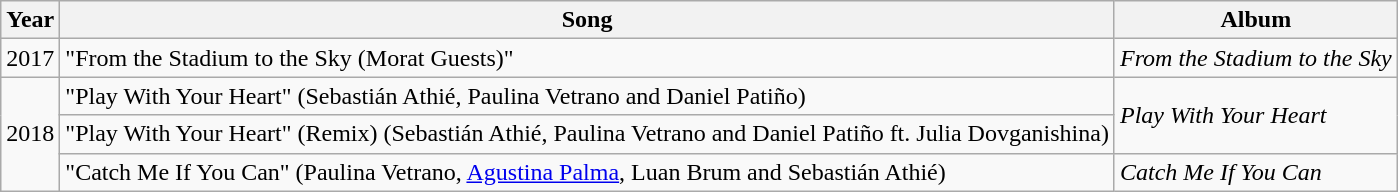<table class="wikitable">
<tr>
<th>Year</th>
<th>Song</th>
<th>Album</th>
</tr>
<tr>
<td>2017</td>
<td scope="left">"From the Stadium to the Sky (Morat Guests)"</td>
<td><em>From the Stadium to the Sky</em></td>
</tr>
<tr>
<td rowspan="3">2018</td>
<td scope="left">"Play With Your Heart" (Sebastián Athié, Paulina Vetrano and Daniel Patiño)</td>
<td rowspan="2"><em>Play With Your Heart</em></td>
</tr>
<tr>
<td scope="left">"Play With Your Heart" (Remix) (Sebastián Athié, Paulina Vetrano and Daniel Patiño ft. Julia Dovganishina)</td>
</tr>
<tr>
<td scope="left">"Catch Me If You Can" (Paulina Vetrano, <a href='#'>Agustina Palma</a>, Luan Brum and Sebastián Athié)</td>
<td><em>Catch Me If You Can</em></td>
</tr>
</table>
